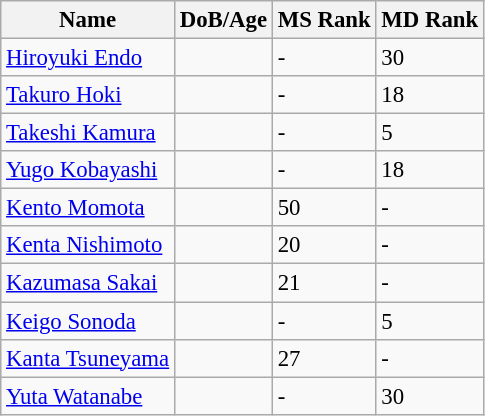<table class="wikitable" style="text-align: left; font-size:95%;">
<tr>
<th>Name</th>
<th>DoB/Age</th>
<th>MS Rank</th>
<th>MD Rank</th>
</tr>
<tr>
<td><a href='#'>Hiroyuki Endo</a></td>
<td></td>
<td>-</td>
<td>30</td>
</tr>
<tr>
<td><a href='#'>Takuro Hoki</a></td>
<td></td>
<td>-</td>
<td>18</td>
</tr>
<tr>
<td><a href='#'>Takeshi Kamura</a></td>
<td></td>
<td>-</td>
<td>5</td>
</tr>
<tr>
<td><a href='#'>Yugo Kobayashi</a></td>
<td></td>
<td>-</td>
<td>18</td>
</tr>
<tr>
<td><a href='#'>Kento Momota</a></td>
<td></td>
<td>50</td>
<td>-</td>
</tr>
<tr>
<td><a href='#'>Kenta Nishimoto</a></td>
<td></td>
<td>20</td>
<td>-</td>
</tr>
<tr>
<td><a href='#'>Kazumasa Sakai</a></td>
<td></td>
<td>21</td>
<td>-</td>
</tr>
<tr>
<td><a href='#'>Keigo Sonoda</a></td>
<td></td>
<td>-</td>
<td>5</td>
</tr>
<tr>
<td><a href='#'>Kanta Tsuneyama</a></td>
<td></td>
<td>27</td>
<td>-</td>
</tr>
<tr>
<td><a href='#'>Yuta Watanabe</a></td>
<td></td>
<td>-</td>
<td>30</td>
</tr>
</table>
